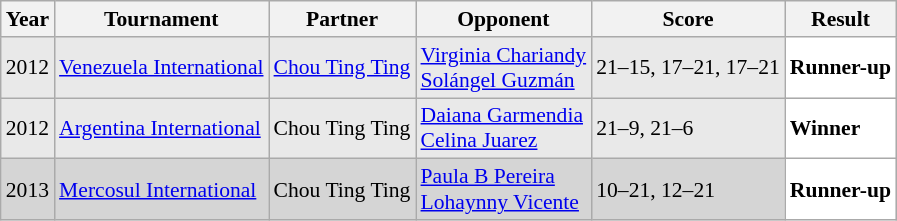<table class="sortable wikitable" style="font-size: 90%;">
<tr>
<th>Year</th>
<th>Tournament</th>
<th>Partner</th>
<th>Opponent</th>
<th>Score</th>
<th>Result</th>
</tr>
<tr style="background:#E9E9E9">
<td align="center">2012</td>
<td align="left"><a href='#'>Venezuela International</a></td>
<td align="left"> <a href='#'>Chou Ting Ting</a></td>
<td align="left"> <a href='#'>Virginia Chariandy</a><br> <a href='#'>Solángel Guzmán</a></td>
<td align="left">21–15, 17–21, 17–21</td>
<td style="text-align:left; background:white"> <strong>Runner-up</strong></td>
</tr>
<tr style="background:#E9E9E9">
<td align="center">2012</td>
<td align="left"><a href='#'>Argentina International</a></td>
<td align="left"> Chou Ting Ting</td>
<td align="left"> <a href='#'>Daiana Garmendia</a><br> <a href='#'>Celina Juarez</a></td>
<td align="left">21–9, 21–6</td>
<td style="text-align:left; background:white"> <strong>Winner</strong></td>
</tr>
<tr style="background:#D5D5D5">
<td align="center">2013</td>
<td align="left"><a href='#'>Mercosul International</a></td>
<td align="left"> Chou Ting Ting</td>
<td align="left"> <a href='#'>Paula B Pereira</a><br> <a href='#'>Lohaynny Vicente</a></td>
<td align="left">10–21, 12–21</td>
<td style="text-align:left; background:white"> <strong>Runner-up</strong></td>
</tr>
</table>
